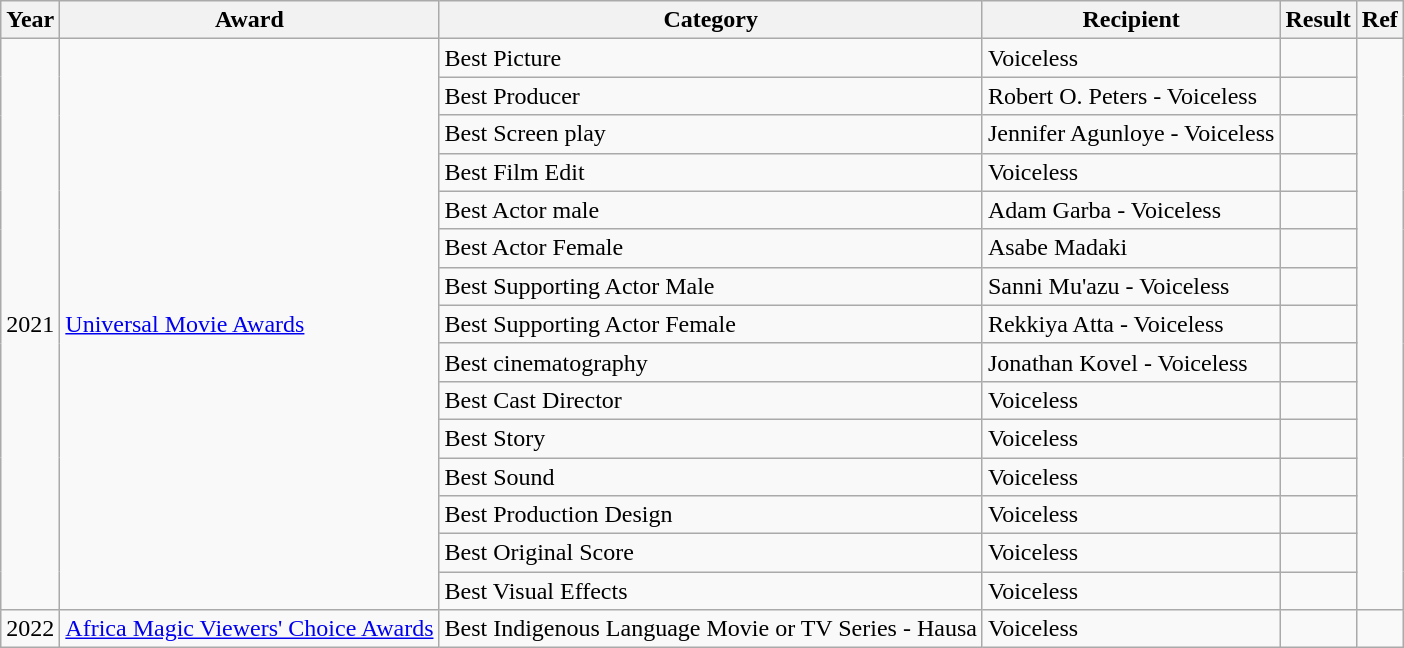<table class="wikitable">
<tr>
<th>Year</th>
<th>Award</th>
<th>Category</th>
<th>Recipient</th>
<th>Result</th>
<th>Ref</th>
</tr>
<tr>
<td rowspan="15">2021</td>
<td rowspan="15"><a href='#'>Universal Movie Awards</a></td>
<td>Best Picture</td>
<td>Voiceless</td>
<td></td>
<td rowspan="15"></td>
</tr>
<tr>
<td>Best Producer</td>
<td>Robert O. Peters - Voiceless</td>
<td></td>
</tr>
<tr>
<td>Best Screen play</td>
<td>Jennifer Agunloye - Voiceless</td>
<td></td>
</tr>
<tr>
<td>Best Film Edit</td>
<td>Voiceless</td>
<td></td>
</tr>
<tr>
<td>Best Actor male</td>
<td>Adam Garba - Voiceless</td>
<td></td>
</tr>
<tr>
<td>Best Actor Female</td>
<td>Asabe Madaki</td>
<td></td>
</tr>
<tr>
<td>Best Supporting Actor Male</td>
<td>Sanni Mu'azu - Voiceless</td>
<td></td>
</tr>
<tr>
<td>Best Supporting Actor Female</td>
<td>Rekkiya Atta - Voiceless</td>
<td></td>
</tr>
<tr>
<td>Best cinematography</td>
<td>Jonathan Kovel - Voiceless</td>
<td></td>
</tr>
<tr>
<td>Best Cast Director</td>
<td>Voiceless</td>
<td></td>
</tr>
<tr>
<td>Best Story</td>
<td>Voiceless</td>
<td></td>
</tr>
<tr>
<td>Best Sound</td>
<td>Voiceless</td>
<td></td>
</tr>
<tr>
<td>Best Production Design</td>
<td>Voiceless</td>
<td></td>
</tr>
<tr>
<td>Best Original Score</td>
<td>Voiceless</td>
<td></td>
</tr>
<tr>
<td>Best Visual Effects</td>
<td>Voiceless</td>
<td></td>
</tr>
<tr>
<td>2022</td>
<td><a href='#'>Africa Magic Viewers' Choice Awards</a></td>
<td>Best Indigenous Language Movie or TV Series - Hausa</td>
<td>Voiceless</td>
<td></td>
<td></td>
</tr>
</table>
